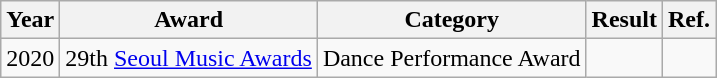<table class="wikitable" style="text-align:center;">
<tr>
<th>Year</th>
<th>Award</th>
<th>Category</th>
<th>Result</th>
<th>Ref.</th>
</tr>
<tr>
<td>2020</td>
<td>29th <a href='#'>Seoul Music Awards</a></td>
<td>Dance Performance Award</td>
<td></td>
<td></td>
</tr>
</table>
